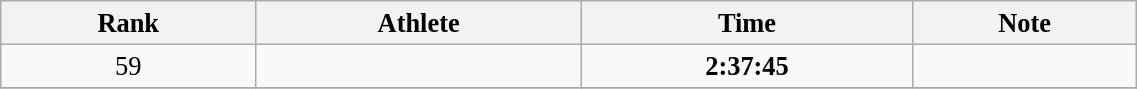<table class="wikitable" style=" text-align:center; font-size:110%;" width="60%">
<tr>
<th>Rank</th>
<th>Athlete</th>
<th>Time</th>
<th>Note</th>
</tr>
<tr>
<td>59</td>
<td align=left></td>
<td><strong>2:37:45</strong></td>
<td></td>
</tr>
<tr>
</tr>
</table>
